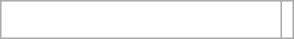<table class="wikitable floatright" style="text-align:center">
<tr>
<td width=180 bgcolor=white><br></td>
<td rowspan=5 colspan=2 bgcolor=white align=center></td>
</tr>
</table>
